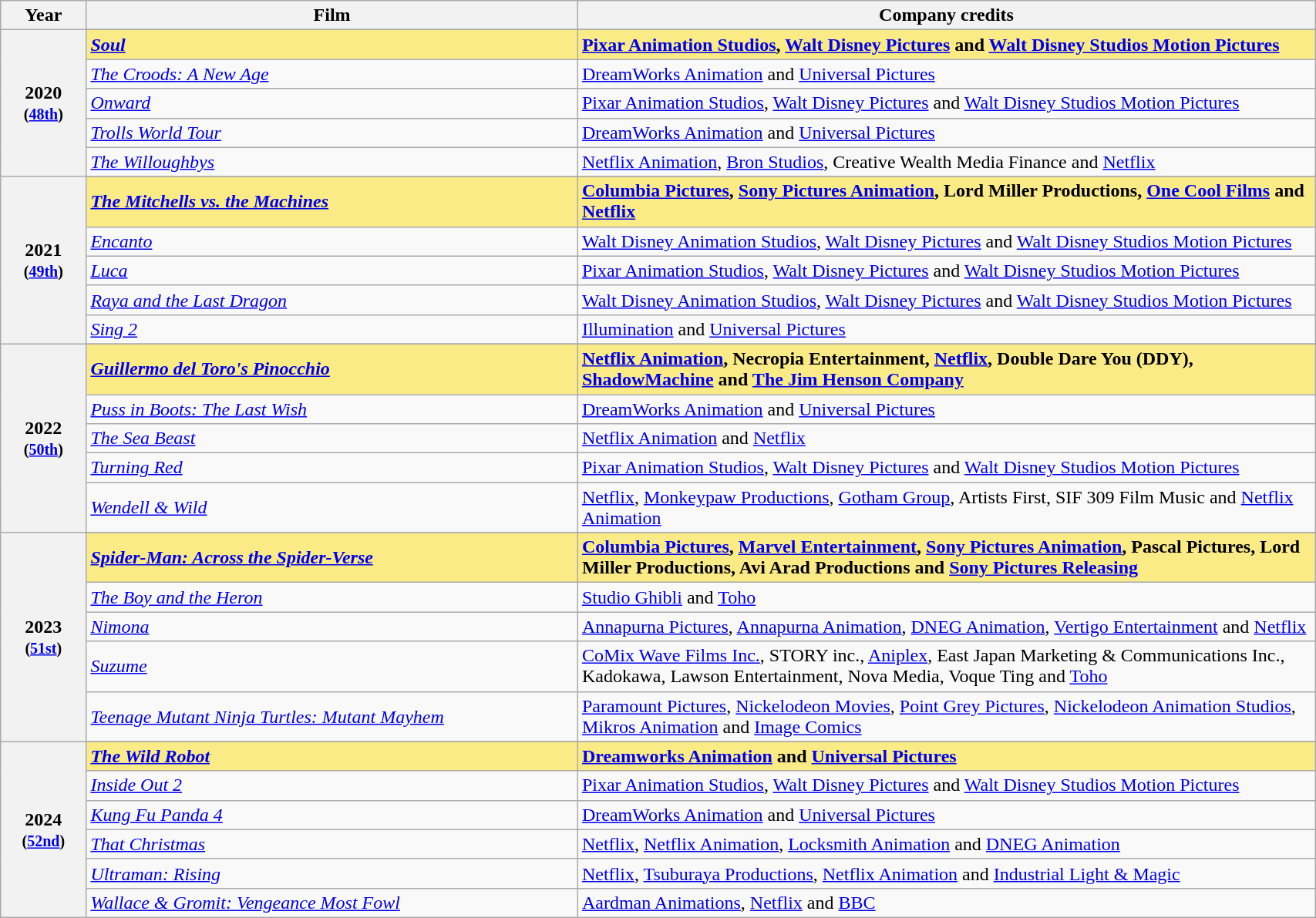<table class="wikitable" style="width:90%">
<tr>
<th style="width:3%;">Year</th>
<th style="width:20%;">Film</th>
<th style="width:30%;">Company credits</th>
</tr>
<tr>
<th rowspan="6" style="text-align:center;">2020 <br><small>(<a href='#'>48th</a>)</small><br></th>
</tr>
<tr>
<td style="background:#FAEB86;"><strong><em><a href='#'>Soul</a></em></strong></td>
<td style="background:#FAEB86;"><strong><a href='#'>Pixar Animation Studios</a>, <a href='#'>Walt Disney Pictures</a> and <a href='#'>Walt Disney Studios Motion Pictures</a></strong></td>
</tr>
<tr>
<td><em><a href='#'>The Croods: A New Age</a></em></td>
<td><a href='#'>DreamWorks Animation</a> and <a href='#'>Universal Pictures</a></td>
</tr>
<tr>
<td><em><a href='#'>Onward</a></em></td>
<td><a href='#'>Pixar Animation Studios</a>, <a href='#'>Walt Disney Pictures</a> and <a href='#'>Walt Disney Studios Motion Pictures</a></td>
</tr>
<tr>
<td><em><a href='#'>Trolls World Tour</a></em></td>
<td><a href='#'>DreamWorks Animation</a> and <a href='#'>Universal Pictures</a></td>
</tr>
<tr>
<td><em><a href='#'>The Willoughbys</a></em></td>
<td><a href='#'>Netflix Animation</a>, <a href='#'>Bron Studios</a>, Creative Wealth Media Finance and <a href='#'>Netflix</a></td>
</tr>
<tr>
<th rowspan="6" style="text-align:center;">2021 <br><small>(<a href='#'>49th</a>)</small><br></th>
</tr>
<tr>
<td style=background:#FAEB86;"><strong><em><a href='#'>The Mitchells vs. the Machines</a></em></strong></td>
<td style="background:#FAEB86;"><strong><a href='#'>Columbia Pictures</a>, <a href='#'>Sony Pictures Animation</a>, Lord Miller Productions, <a href='#'>One Cool Films</a> and <a href='#'>Netflix</a></strong></td>
</tr>
<tr>
<td><em><a href='#'>Encanto</a></em></td>
<td><a href='#'>Walt Disney Animation Studios</a>, <a href='#'>Walt Disney Pictures</a> and <a href='#'>Walt Disney Studios Motion Pictures</a></td>
</tr>
<tr>
<td><em><a href='#'>Luca</a></em></td>
<td><a href='#'>Pixar Animation Studios</a>, <a href='#'>Walt Disney Pictures</a> and <a href='#'>Walt Disney Studios Motion Pictures</a></td>
</tr>
<tr>
<td><em><a href='#'>Raya and the Last Dragon</a></em></td>
<td><a href='#'>Walt Disney Animation Studios</a>, <a href='#'>Walt Disney Pictures</a> and <a href='#'>Walt Disney Studios Motion Pictures</a></td>
</tr>
<tr>
<td><em><a href='#'>Sing 2</a></em></td>
<td><a href='#'>Illumination</a> and <a href='#'>Universal Pictures</a></td>
</tr>
<tr>
<th rowspan="6" style="text-align:center;">2022 <br><small>(<a href='#'>50th</a>)</small><br></th>
</tr>
<tr style=background:#FAEB86;">
<td><strong><em><a href='#'>Guillermo del Toro's Pinocchio</a></em></strong></td>
<td><strong><a href='#'>Netflix Animation</a>, Necropia Entertainment, <a href='#'>Netflix</a>, Double Dare You (DDY), <a href='#'>ShadowMachine</a> and <a href='#'>The Jim Henson Company</a></strong></td>
</tr>
<tr>
<td><em><a href='#'>Puss in Boots: The Last Wish</a></em></td>
<td><a href='#'>DreamWorks Animation</a> and <a href='#'>Universal Pictures</a></td>
</tr>
<tr>
<td><em><a href='#'>The Sea Beast</a></em></td>
<td><a href='#'>Netflix Animation</a> and <a href='#'>Netflix</a></td>
</tr>
<tr>
<td><em><a href='#'>Turning Red</a></em></td>
<td><a href='#'>Pixar Animation Studios</a>, <a href='#'>Walt Disney Pictures</a> and <a href='#'>Walt Disney Studios Motion Pictures</a></td>
</tr>
<tr>
<td><em><a href='#'>Wendell & Wild</a></em></td>
<td><a href='#'>Netflix</a>, <a href='#'>Monkeypaw Productions</a>, <a href='#'>Gotham Group</a>, Artists First, SIF 309 Film Music and <a href='#'>Netflix Animation</a></td>
</tr>
<tr>
<th rowspan="6" style="text-align:center;">2023 <br><small>(<a href='#'>51st</a>)</small><br></th>
</tr>
<tr style="background:#FAEB86;">
<td><strong><em><a href='#'>Spider-Man: Across the Spider-Verse</a></em></strong></td>
<td><strong><a href='#'>Columbia Pictures</a>, <a href='#'>Marvel Entertainment</a>, <a href='#'>Sony Pictures Animation</a>, Pascal Pictures, Lord Miller Productions, Avi Arad Productions and <a href='#'>Sony Pictures Releasing</a></strong></td>
</tr>
<tr>
<td><em><a href='#'>The Boy and the Heron</a></em></td>
<td><a href='#'>Studio Ghibli</a> and <a href='#'>Toho</a></td>
</tr>
<tr>
<td><em><a href='#'>Nimona</a></em></td>
<td><a href='#'>Annapurna Pictures</a>, <a href='#'>Annapurna Animation</a>, <a href='#'>DNEG Animation</a>, <a href='#'>Vertigo Entertainment</a> and <a href='#'>Netflix</a></td>
</tr>
<tr>
<td><em><a href='#'>Suzume</a></em></td>
<td><a href='#'>CoMix Wave Films Inc.</a>, STORY inc., <a href='#'>Aniplex</a>, East Japan Marketing & Communications Inc., Kadokawa, Lawson Entertainment, Nova Media, Voque Ting and <a href='#'>Toho</a></td>
</tr>
<tr>
<td><em><a href='#'>Teenage Mutant Ninja Turtles: Mutant Mayhem</a></em></td>
<td><a href='#'>Paramount Pictures</a>, <a href='#'>Nickelodeon Movies</a>, <a href='#'>Point Grey Pictures</a>, <a href='#'>Nickelodeon Animation Studios</a>, <a href='#'>Mikros Animation</a> and <a href='#'>Image Comics</a></td>
</tr>
<tr>
<th rowspan="7" style="text-align:center;">2024 <br><small>(<a href='#'>52nd</a>)</small><br></th>
</tr>
<tr style="background:#FAEB86;">
<td><strong><em><a href='#'>The Wild Robot</a></em></strong></td>
<td><strong><a href='#'>Dreamworks Animation</a> and <a href='#'>Universal Pictures</a></strong></td>
</tr>
<tr>
<td><em><a href='#'>Inside Out 2</a></em></td>
<td><a href='#'>Pixar Animation Studios</a>, <a href='#'>Walt Disney Pictures</a> and <a href='#'>Walt Disney Studios Motion Pictures</a></td>
</tr>
<tr>
<td><em><a href='#'>Kung Fu Panda 4</a></em></td>
<td><a href='#'>DreamWorks Animation</a> and <a href='#'>Universal Pictures</a></td>
</tr>
<tr>
<td><em><a href='#'>That Christmas</a></em></td>
<td><a href='#'>Netflix</a>, <a href='#'>Netflix Animation</a>, <a href='#'>Locksmith Animation</a> and <a href='#'>DNEG Animation</a></td>
</tr>
<tr>
<td><em><a href='#'>Ultraman: Rising</a></em></td>
<td><a href='#'>Netflix</a>, <a href='#'>Tsuburaya Productions</a>, <a href='#'>Netflix Animation</a> and <a href='#'>Industrial Light & Magic</a></td>
</tr>
<tr>
<td><em><a href='#'>Wallace & Gromit: Vengeance Most Fowl</a></em></td>
<td><a href='#'>Aardman Animations</a>, <a href='#'>Netflix</a> and <a href='#'>BBC</a></td>
</tr>
</table>
